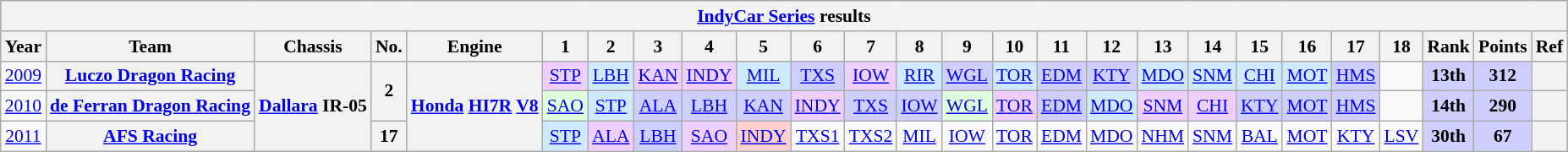<table class="wikitable" style="text-align:center; font-size:90%">
<tr>
<th colspan=45><a href='#'>IndyCar Series</a> results</th>
</tr>
<tr>
<th>Year</th>
<th>Team</th>
<th>Chassis</th>
<th>No.</th>
<th>Engine</th>
<th>1</th>
<th>2</th>
<th>3</th>
<th>4</th>
<th>5</th>
<th>6</th>
<th>7</th>
<th>8</th>
<th>9</th>
<th>10</th>
<th>11</th>
<th>12</th>
<th>13</th>
<th>14</th>
<th>15</th>
<th>16</th>
<th>17</th>
<th>18</th>
<th>Rank</th>
<th>Points</th>
<th>Ref</th>
</tr>
<tr>
<td><a href='#'>2009</a></td>
<th><a href='#'>Luczo Dragon Racing</a></th>
<th rowspan=3><a href='#'>Dallara</a> IR-05</th>
<th rowspan=2>2</th>
<th rowspan=3><a href='#'>Honda</a> <a href='#'>HI7R</a> <a href='#'>V8</a></th>
<td style="background:#EFCFFF;"><a href='#'>STP</a><br></td>
<td style="background:#CFEAFF;"><a href='#'>LBH</a><br></td>
<td style="background:#EFCFFF;"><a href='#'>KAN</a><br></td>
<td style="background:#EFCFFF;"><a href='#'>INDY</a><br></td>
<td style="background:#CFEAFF;"><a href='#'>MIL</a><br></td>
<td style="background:#CFCFFF;"><a href='#'>TXS</a><br></td>
<td style="background:#EFCFFF;"><a href='#'>IOW</a><br></td>
<td style="background:#CFEAFF;"><a href='#'>RIR</a><br></td>
<td style="background:#CFCFFF;"><a href='#'>WGL</a><br></td>
<td style="background:#CFEAFF;"><a href='#'>TOR</a><br></td>
<td style="background:#CFCFFF;"><a href='#'>EDM</a><br></td>
<td style="background:#CFCFFF;"><a href='#'>KTY</a><br></td>
<td style="background:#CFEAFF;"><a href='#'>MDO</a><br></td>
<td style="background:#CFEAFF;"><a href='#'>SNM</a><br></td>
<td style="background:#CFEAFF;"><a href='#'>CHI</a><br></td>
<td style="background:#CFEAFF;"><a href='#'>MOT</a><br></td>
<td style="background:#CFCFFF;"><a href='#'>HMS</a><br></td>
<td></td>
<th style="background:#CFCFFF;"><strong>13th</strong></th>
<th style="background:#CFCFFF;"><strong>312</strong></th>
<th></th>
</tr>
<tr>
<td><a href='#'>2010</a></td>
<th><a href='#'>de Ferran Dragon Racing</a></th>
<td style="background:#DFFFDF;"><a href='#'>SAO</a><br></td>
<td style="background:#CFEAFF;"><a href='#'>STP</a><br></td>
<td style="background:#CFCFFF;"><a href='#'>ALA</a><br></td>
<td style="background:#CFCFFF;"><a href='#'>LBH</a><br></td>
<td style="background:#CFCFFF;"><a href='#'>KAN</a><br></td>
<td style="background:#EFCFFF;"><a href='#'>INDY</a><br></td>
<td style="background:#CFCFFF;"><a href='#'>TXS</a><br></td>
<td style="background:#CFCFFF;"><a href='#'>IOW</a><br></td>
<td style="background:#DFFFDF;"><a href='#'>WGL</a><br></td>
<td style="background:#EFCFFF;"><a href='#'>TOR</a><br></td>
<td style="background:#CFCFFF;"><a href='#'>EDM</a><br></td>
<td style="background:#CFEAFF;"><a href='#'>MDO</a><br></td>
<td style="background:#EFCFFF;"><a href='#'>SNM</a><br></td>
<td style="background:#EFCFFF;"><a href='#'>CHI</a><br></td>
<td style="background:#CFCFFF;"><a href='#'>KTY</a><br></td>
<td style="background:#CFCFFF;"><a href='#'>MOT</a><br></td>
<td style="background:#CFCFFF;"><a href='#'>HMS</a><br></td>
<td></td>
<th style="background:#CFCFFF;"><strong>14th</strong></th>
<th style="background:#CFCFFF;"><strong>290</strong></th>
<th></th>
</tr>
<tr>
<td><a href='#'>2011</a></td>
<th><a href='#'>AFS Racing</a></th>
<th>17</th>
<td style="background:#CFEAFF;"><a href='#'>STP</a><br></td>
<td style="background:#EFCFFF;"><a href='#'>ALA</a><br></td>
<td style="background:#cfcfff;"><a href='#'>LBH</a><br></td>
<td style="background:#EFCFFF;"><a href='#'>SAO</a><br></td>
<td style="background:#FFCFCF;"><a href='#'>INDY</a><br></td>
<td><a href='#'>TXS1</a></td>
<td><a href='#'>TXS2</a></td>
<td><a href='#'>MIL</a></td>
<td><a href='#'>IOW</a></td>
<td><a href='#'>TOR</a></td>
<td><a href='#'>EDM</a></td>
<td><a href='#'>MDO</a></td>
<td><a href='#'>NHM</a></td>
<td><a href='#'>SNM</a></td>
<td><a href='#'>BAL</a></td>
<td><a href='#'>MOT</a></td>
<td><a href='#'>KTY</a></td>
<td><a href='#'>LSV</a></td>
<th style="background:#CFCFFF;"><strong>30th</strong></th>
<th style="background:#CFCFFF;"><strong>67</strong></th>
<th></th>
</tr>
</table>
